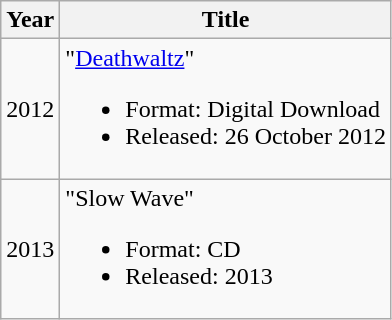<table class="wikitable">
<tr>
<th>Year</th>
<th>Title</th>
</tr>
<tr>
<td>2012</td>
<td>"<a href='#'>Deathwaltz</a>"<br><ul><li>Format: Digital Download</li><li>Released: 26 October 2012</li></ul></td>
</tr>
<tr>
<td>2013</td>
<td>"Slow Wave"<br><ul><li>Format: CD</li><li>Released: 2013</li></ul></td>
</tr>
</table>
